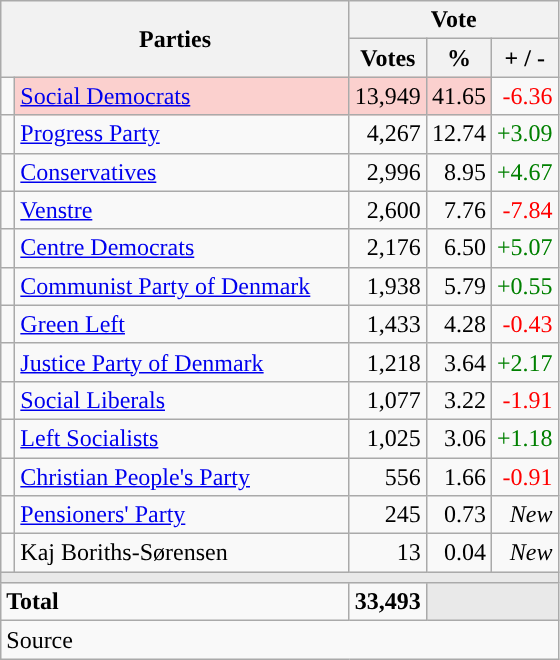<table class="wikitable" style="text-align:right;">
<tr>
<th style="text-align:centre;" rowspan="2" colspan="2" width="225">Parties</th>
<th colspan="3">Vote</th>
</tr>
<tr>
<th width="15">Votes</th>
<th width="15">%</th>
<th width="15">+ / -</th>
</tr>
<tr>
<td width="2" style="color:inherit;background:"></td>
<td bgcolor=#fbd0ce  align="left"><a href='#'>Social Democrats</a></td>
<td bgcolor=#fbd0ce>13,949</td>
<td bgcolor=#fbd0ce>41.65</td>
<td style=color:red;>-6.36</td>
</tr>
<tr>
<td width="2" style="color:inherit;background:"></td>
<td align="left"><a href='#'>Progress Party</a></td>
<td>4,267</td>
<td>12.74</td>
<td style=color:green;>+3.09</td>
</tr>
<tr>
<td width="2" style="color:inherit;background:"></td>
<td align="left"><a href='#'>Conservatives</a></td>
<td>2,996</td>
<td>8.95</td>
<td style=color:green;>+4.67</td>
</tr>
<tr>
<td width="2" style="color:inherit;background:"></td>
<td align="left"><a href='#'>Venstre</a></td>
<td>2,600</td>
<td>7.76</td>
<td style=color:red;>-7.84</td>
</tr>
<tr>
<td width="2" style="color:inherit;background:"></td>
<td align="left"><a href='#'>Centre Democrats</a></td>
<td>2,176</td>
<td>6.50</td>
<td style=color:green;>+5.07</td>
</tr>
<tr>
<td width="2" style="color:inherit;background:"></td>
<td align="left"><a href='#'>Communist Party of Denmark</a></td>
<td>1,938</td>
<td>5.79</td>
<td style=color:green;>+0.55</td>
</tr>
<tr>
<td width="2" style="color:inherit;background:"></td>
<td align="left"><a href='#'>Green Left</a></td>
<td>1,433</td>
<td>4.28</td>
<td style=color:red;>-0.43</td>
</tr>
<tr>
<td width="2" style="color:inherit;background:"></td>
<td align="left"><a href='#'>Justice Party of Denmark</a></td>
<td>1,218</td>
<td>3.64</td>
<td style=color:green;>+2.17</td>
</tr>
<tr>
<td width="2" style="color:inherit;background:"></td>
<td align="left"><a href='#'>Social Liberals</a></td>
<td>1,077</td>
<td>3.22</td>
<td style=color:red;>-1.91</td>
</tr>
<tr>
<td width="2" style="color:inherit;background:"></td>
<td align="left"><a href='#'>Left Socialists</a></td>
<td>1,025</td>
<td>3.06</td>
<td style=color:green;>+1.18</td>
</tr>
<tr>
<td width="2" style="color:inherit;background:"></td>
<td align="left"><a href='#'>Christian People's Party</a></td>
<td>556</td>
<td>1.66</td>
<td style=color:red;>-0.91</td>
</tr>
<tr>
<td width="2" style="color:inherit;background:"></td>
<td align="left"><a href='#'>Pensioners' Party</a></td>
<td>245</td>
<td>0.73</td>
<td><em>New</em></td>
</tr>
<tr>
<td width="2" style="color:inherit;background:"></td>
<td align="left">Kaj Boriths-Sørensen</td>
<td>13</td>
<td>0.04</td>
<td><em>New</em></td>
</tr>
<tr>
<td colspan="7" bgcolor="#E9E9E9"></td>
</tr>
<tr>
<td align="left" colspan="2"><strong>Total</strong></td>
<td><strong>33,493</strong></td>
<td bgcolor="#E9E9E9" colspan="2"></td>
</tr>
<tr>
<td align="left" colspan="6">Source</td>
</tr>
</table>
